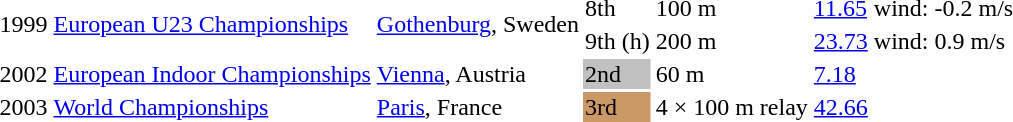<table>
<tr>
<td rowspan=2>1999</td>
<td rowspan=2><a href='#'>European U23 Championships</a></td>
<td rowspan=2><a href='#'>Gothenburg</a>, Sweden</td>
<td>8th</td>
<td>100 m</td>
<td><a href='#'>11.65</a></td>
<td>wind: -0.2 m/s</td>
</tr>
<tr>
<td>9th (h)</td>
<td>200 m</td>
<td><a href='#'>23.73</a></td>
<td>wind: 0.9 m/s</td>
</tr>
<tr>
<td>2002</td>
<td><a href='#'>European Indoor Championships</a></td>
<td><a href='#'>Vienna</a>, Austria</td>
<td bgcolor="silver">2nd</td>
<td>60 m</td>
<td><a href='#'>7.18</a></td>
</tr>
<tr>
<td>2003</td>
<td><a href='#'>World Championships</a></td>
<td><a href='#'>Paris</a>, France</td>
<td bgcolor="CC9966">3rd</td>
<td>4 × 100 m relay</td>
<td><a href='#'>42.66</a></td>
</tr>
</table>
